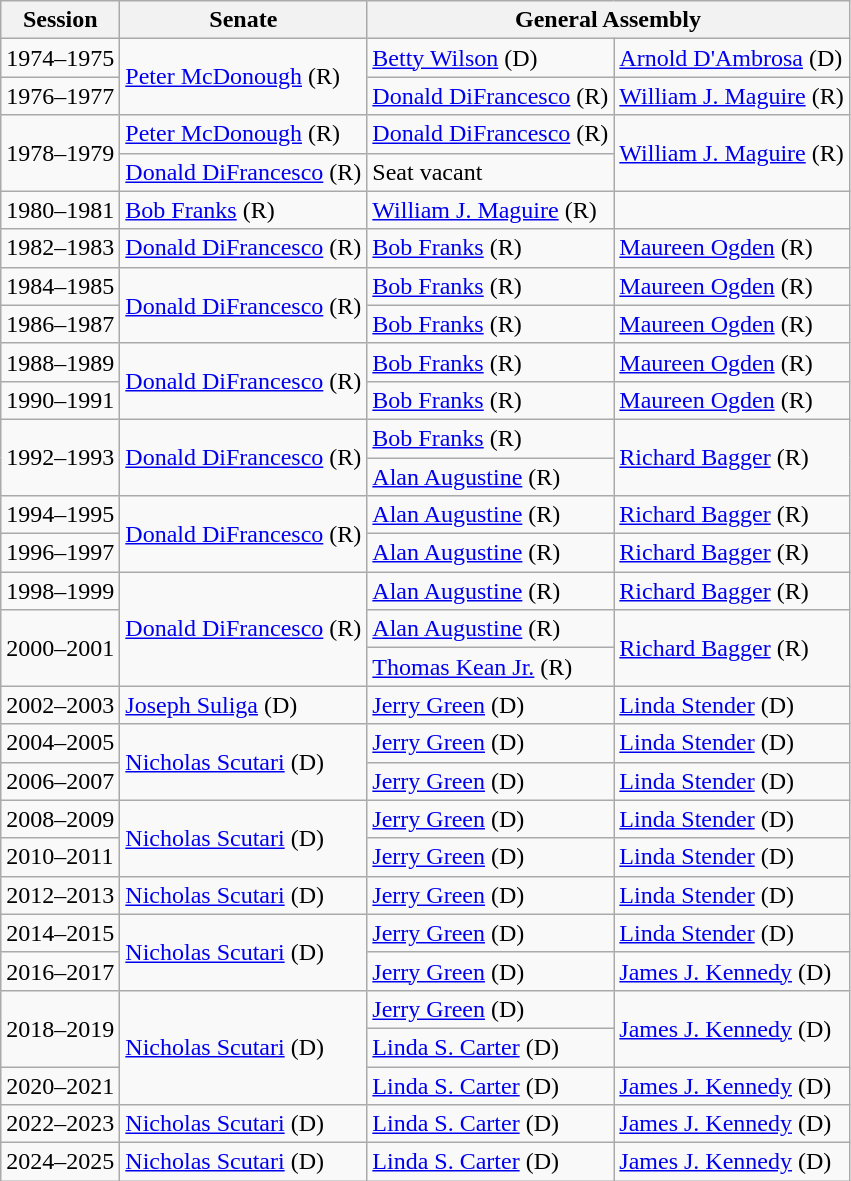<table class="wikitable">
<tr>
<th>Session</th>
<th>Senate</th>
<th colspan=2>General Assembly</th>
</tr>
<tr>
<td>1974–1975</td>
<td rowspan=2 ><a href='#'>Peter McDonough</a> (R)</td>
<td><a href='#'>Betty Wilson</a> (D)</td>
<td><a href='#'>Arnold D'Ambrosa</a> (D)</td>
</tr>
<tr>
<td>1976–1977</td>
<td><a href='#'>Donald DiFrancesco</a> (R)</td>
<td><a href='#'>William J. Maguire</a> (R)</td>
</tr>
<tr>
<td rowspan=2>1978–1979</td>
<td><a href='#'>Peter McDonough</a> (R)</td>
<td><a href='#'>Donald DiFrancesco</a> (R)</td>
<td rowspan=2 ><a href='#'>William J. Maguire</a> (R)</td>
</tr>
<tr>
<td><a href='#'>Donald DiFrancesco</a> (R)</td>
<td>Seat vacant</td>
</tr>
<tr>
<td>1980–1981</td>
<td><a href='#'>Bob Franks</a> (R)</td>
<td><a href='#'>William J. Maguire</a> (R)</td>
</tr>
<tr>
<td>1982–1983</td>
<td><a href='#'>Donald DiFrancesco</a> (R)</td>
<td><a href='#'>Bob Franks</a> (R)</td>
<td><a href='#'>Maureen Ogden</a> (R)</td>
</tr>
<tr>
<td>1984–1985</td>
<td rowspan=2 ><a href='#'>Donald DiFrancesco</a> (R)</td>
<td><a href='#'>Bob Franks</a> (R)</td>
<td><a href='#'>Maureen Ogden</a> (R)</td>
</tr>
<tr>
<td>1986–1987</td>
<td><a href='#'>Bob Franks</a> (R)</td>
<td><a href='#'>Maureen Ogden</a> (R)</td>
</tr>
<tr>
<td>1988–1989</td>
<td rowspan=2 ><a href='#'>Donald DiFrancesco</a> (R)</td>
<td><a href='#'>Bob Franks</a> (R)</td>
<td><a href='#'>Maureen Ogden</a> (R)</td>
</tr>
<tr>
<td>1990–1991</td>
<td><a href='#'>Bob Franks</a> (R)</td>
<td><a href='#'>Maureen Ogden</a> (R)</td>
</tr>
<tr>
<td rowspan=2>1992–1993</td>
<td rowspan=2 ><a href='#'>Donald DiFrancesco</a> (R)</td>
<td><a href='#'>Bob Franks</a> (R)</td>
<td rowspan=2 ><a href='#'>Richard Bagger</a> (R)</td>
</tr>
<tr>
<td><a href='#'>Alan Augustine</a> (R)</td>
</tr>
<tr>
<td>1994–1995</td>
<td rowspan=2 ><a href='#'>Donald DiFrancesco</a> (R)</td>
<td><a href='#'>Alan Augustine</a> (R)</td>
<td><a href='#'>Richard Bagger</a> (R)</td>
</tr>
<tr>
<td>1996–1997</td>
<td><a href='#'>Alan Augustine</a> (R)</td>
<td><a href='#'>Richard Bagger</a> (R)</td>
</tr>
<tr>
<td>1998–1999</td>
<td rowspan=3 ><a href='#'>Donald DiFrancesco</a> (R)</td>
<td><a href='#'>Alan Augustine</a> (R)</td>
<td><a href='#'>Richard Bagger</a> (R)</td>
</tr>
<tr>
<td rowspan=2>2000–2001</td>
<td><a href='#'>Alan Augustine</a> (R)</td>
<td rowspan=2 ><a href='#'>Richard Bagger</a> (R)</td>
</tr>
<tr>
<td><a href='#'>Thomas Kean Jr.</a> (R)</td>
</tr>
<tr>
<td>2002–2003</td>
<td><a href='#'>Joseph Suliga</a> (D)</td>
<td><a href='#'>Jerry Green</a> (D)</td>
<td><a href='#'>Linda Stender</a> (D)</td>
</tr>
<tr>
<td>2004–2005</td>
<td rowspan=2 ><a href='#'>Nicholas Scutari</a> (D)</td>
<td><a href='#'>Jerry Green</a> (D)</td>
<td><a href='#'>Linda Stender</a> (D)</td>
</tr>
<tr>
<td>2006–2007</td>
<td><a href='#'>Jerry Green</a> (D)</td>
<td><a href='#'>Linda Stender</a> (D)</td>
</tr>
<tr>
<td>2008–2009</td>
<td rowspan=2 ><a href='#'>Nicholas Scutari</a> (D)</td>
<td><a href='#'>Jerry Green</a> (D)</td>
<td><a href='#'>Linda Stender</a> (D)</td>
</tr>
<tr>
<td>2010–2011</td>
<td><a href='#'>Jerry Green</a> (D)</td>
<td><a href='#'>Linda Stender</a> (D)</td>
</tr>
<tr>
<td>2012–2013</td>
<td><a href='#'>Nicholas Scutari</a> (D)</td>
<td><a href='#'>Jerry Green</a> (D)</td>
<td><a href='#'>Linda Stender</a> (D)</td>
</tr>
<tr>
<td>2014–2015</td>
<td rowspan=2 ><a href='#'>Nicholas Scutari</a> (D)</td>
<td><a href='#'>Jerry Green</a> (D)</td>
<td><a href='#'>Linda Stender</a> (D)</td>
</tr>
<tr>
<td>2016–2017</td>
<td><a href='#'>Jerry Green</a> (D)</td>
<td><a href='#'>James J. Kennedy</a> (D)</td>
</tr>
<tr>
<td rowspan=2>2018–2019</td>
<td rowspan=3 ><a href='#'>Nicholas Scutari</a> (D)</td>
<td><a href='#'>Jerry Green</a> (D)</td>
<td rowspan=2 ><a href='#'>James J. Kennedy</a> (D)</td>
</tr>
<tr>
<td><a href='#'>Linda S. Carter</a> (D)</td>
</tr>
<tr>
<td>2020–2021</td>
<td><a href='#'>Linda S. Carter</a> (D)</td>
<td><a href='#'>James J. Kennedy</a> (D)</td>
</tr>
<tr>
<td>2022–2023</td>
<td><a href='#'>Nicholas Scutari</a> (D)</td>
<td><a href='#'>Linda S. Carter</a> (D)</td>
<td><a href='#'>James J. Kennedy</a> (D)</td>
</tr>
<tr>
<td>2024–2025</td>
<td><a href='#'>Nicholas Scutari</a> (D)</td>
<td><a href='#'>Linda S. Carter</a> (D)</td>
<td><a href='#'>James J. Kennedy</a> (D)</td>
</tr>
</table>
